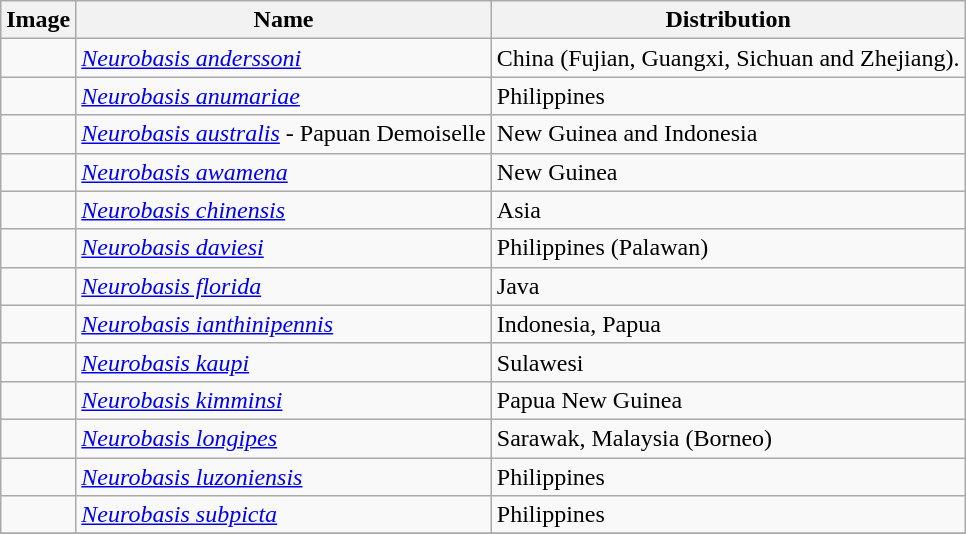<table class="wikitable">
<tr>
<th>Image</th>
<th>Name</th>
<th>Distribution</th>
</tr>
<tr>
<td></td>
<td><em><a href='#'>Neurobasis anderssoni</a></em> </td>
<td>China (Fujian, Guangxi, Sichuan and Zhejiang).</td>
</tr>
<tr>
<td></td>
<td><em><a href='#'>Neurobasis anumariae</a></em> </td>
<td>Philippines</td>
</tr>
<tr>
<td></td>
<td><em><a href='#'>Neurobasis australis</a></em>  - Papuan Demoiselle</td>
<td>New Guinea and Indonesia</td>
</tr>
<tr>
<td></td>
<td><em><a href='#'>Neurobasis awamena</a></em> </td>
<td>New Guinea</td>
</tr>
<tr>
<td></td>
<td><em><a href='#'>Neurobasis chinensis</a></em> </td>
<td>Asia</td>
</tr>
<tr>
<td></td>
<td><em><a href='#'>Neurobasis daviesi</a></em> </td>
<td>Philippines (Palawan)</td>
</tr>
<tr>
<td></td>
<td><em><a href='#'>Neurobasis florida</a></em> </td>
<td>Java</td>
</tr>
<tr>
<td></td>
<td><em><a href='#'>Neurobasis ianthinipennis</a></em> </td>
<td>Indonesia, Papua</td>
</tr>
<tr>
<td></td>
<td><em><a href='#'>Neurobasis kaupi</a></em> </td>
<td>Sulawesi</td>
</tr>
<tr>
<td></td>
<td><em><a href='#'>Neurobasis kimminsi</a></em> </td>
<td>Papua New Guinea</td>
</tr>
<tr>
<td></td>
<td><em><a href='#'>Neurobasis longipes</a></em> </td>
<td>Sarawak, Malaysia (Borneo)</td>
</tr>
<tr>
<td></td>
<td><em><a href='#'>Neurobasis luzoniensis</a></em> </td>
<td>Philippines</td>
</tr>
<tr>
<td></td>
<td><em><a href='#'>Neurobasis subpicta</a></em> </td>
<td>Philippines</td>
</tr>
<tr>
</tr>
</table>
